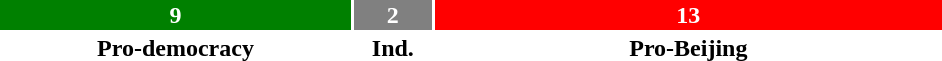<table style="width:50%; text-align:center;">
<tr style="color:white;">
<td style="background:green; width:37.5%;"><strong>9</strong></td>
<td style="background:gray; width:8.3%;"><strong>2</strong></td>
<td style="background:red; width:54.2%;"><strong>13</strong></td>
</tr>
<tr>
<td><span><strong>Pro-democracy</strong></span></td>
<td><span><strong>Ind.</strong></span></td>
<td><span><strong>Pro-Beijing</strong></span></td>
</tr>
</table>
